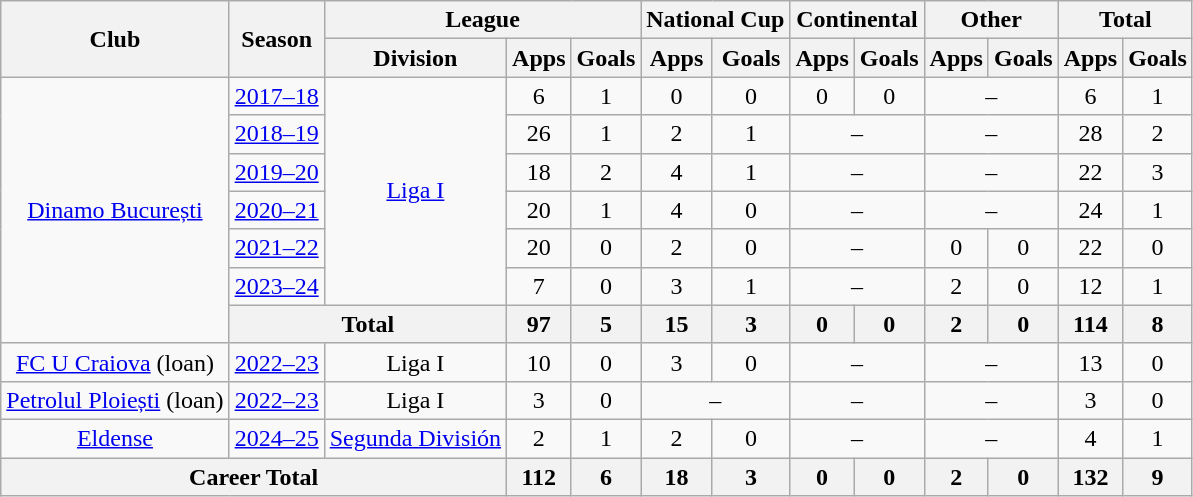<table class=wikitable style=text-align:center>
<tr>
<th rowspan=2>Club</th>
<th rowspan=2>Season</th>
<th colspan=3>League</th>
<th colspan=2>National Cup</th>
<th colspan=2>Continental</th>
<th colspan=2>Other</th>
<th colspan=2>Total</th>
</tr>
<tr>
<th>Division</th>
<th>Apps</th>
<th>Goals</th>
<th>Apps</th>
<th>Goals</th>
<th>Apps</th>
<th>Goals</th>
<th>Apps</th>
<th>Goals</th>
<th>Apps</th>
<th>Goals</th>
</tr>
<tr>
<td rowspan="7"><a href='#'>Dinamo București</a></td>
<td><a href='#'>2017–18</a></td>
<td rowspan="6"><a href='#'>Liga I</a></td>
<td>6</td>
<td>1</td>
<td>0</td>
<td>0</td>
<td>0</td>
<td>0</td>
<td colspan="2">–</td>
<td>6</td>
<td>1</td>
</tr>
<tr>
<td><a href='#'>2018–19</a></td>
<td>26</td>
<td>1</td>
<td>2</td>
<td>1</td>
<td colspan="2">–</td>
<td colspan="2">–</td>
<td>28</td>
<td>2</td>
</tr>
<tr>
<td><a href='#'>2019–20</a></td>
<td>18</td>
<td>2</td>
<td>4</td>
<td>1</td>
<td colspan="2">–</td>
<td colspan="2">–</td>
<td>22</td>
<td>3</td>
</tr>
<tr>
<td><a href='#'>2020–21</a></td>
<td>20</td>
<td>1</td>
<td>4</td>
<td>0</td>
<td colspan="2">–</td>
<td colspan="2">–</td>
<td>24</td>
<td>1</td>
</tr>
<tr>
<td><a href='#'>2021–22</a></td>
<td>20</td>
<td>0</td>
<td>2</td>
<td>0</td>
<td colspan="2">–</td>
<td>0</td>
<td>0</td>
<td>22</td>
<td>0</td>
</tr>
<tr>
<td><a href='#'>2023–24</a></td>
<td>7</td>
<td>0</td>
<td>3</td>
<td>1</td>
<td colspan="2">–</td>
<td>2</td>
<td>0</td>
<td>12</td>
<td>1</td>
</tr>
<tr>
<th colspan="2">Total</th>
<th>97</th>
<th>5</th>
<th>15</th>
<th>3</th>
<th>0</th>
<th>0</th>
<th>2</th>
<th>0</th>
<th>114</th>
<th>8</th>
</tr>
<tr>
<td><a href='#'>FC U Craiova</a> (loan)</td>
<td><a href='#'>2022–23</a></td>
<td>Liga I</td>
<td>10</td>
<td>0</td>
<td>3</td>
<td>0</td>
<td colspan="2">–</td>
<td colspan="2">–</td>
<td>13</td>
<td>0</td>
</tr>
<tr>
<td><a href='#'>Petrolul Ploiești</a> (loan)</td>
<td><a href='#'>2022–23</a></td>
<td>Liga I</td>
<td>3</td>
<td>0</td>
<td colspan="2">–</td>
<td colspan="2">–</td>
<td colspan="2">–</td>
<td>3</td>
<td>0</td>
</tr>
<tr>
<td><a href='#'>Eldense</a></td>
<td><a href='#'>2024–25</a></td>
<td><a href='#'>Segunda División</a></td>
<td>2</td>
<td>1</td>
<td>2</td>
<td>0</td>
<td colspan="2">–</td>
<td colspan="2">–</td>
<td>4</td>
<td>1</td>
</tr>
<tr>
<th colspan="3">Career Total</th>
<th>112</th>
<th>6</th>
<th>18</th>
<th>3</th>
<th>0</th>
<th>0</th>
<th>2</th>
<th>0</th>
<th>132</th>
<th>9</th>
</tr>
</table>
